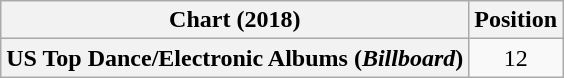<table class="wikitable plainrowheaders" style="text-align:center">
<tr>
<th scope="col">Chart (2018)</th>
<th scope="col">Position</th>
</tr>
<tr>
<th scope="row">US Top Dance/Electronic Albums (<em>Billboard</em>)</th>
<td>12</td>
</tr>
</table>
